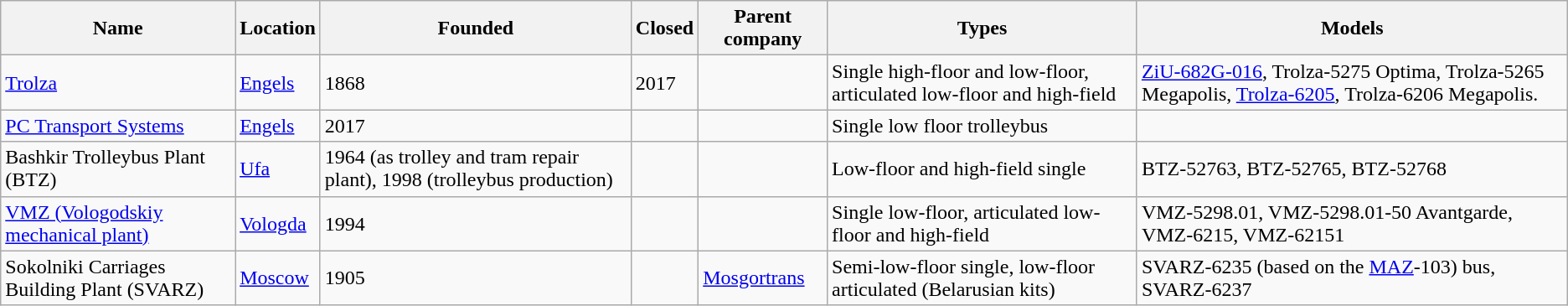<table class="wikitable">
<tr>
<th>Name</th>
<th>Location</th>
<th>Founded</th>
<th>Closed</th>
<th>Parent company</th>
<th>Types</th>
<th>Models</th>
</tr>
<tr>
<td><a href='#'>Trolza</a></td>
<td><a href='#'>Engels</a></td>
<td>1868</td>
<td>2017</td>
<td></td>
<td>Single high-floor and low-floor, articulated low-floor and high-field</td>
<td><a href='#'>ZiU-682G-016</a>, Trolza-5275 Optima, Trolza-5265 Megapolis, <a href='#'>Trolza-6205</a>, Trolza-6206 Megapolis.</td>
</tr>
<tr>
<td><a href='#'>PC Transport Systems</a></td>
<td><a href='#'>Engels</a></td>
<td>2017</td>
<td></td>
<td></td>
<td>Single low floor trolleybus</td>
<td></td>
</tr>
<tr>
<td>Bashkir Trolleybus Plant (BTZ)</td>
<td><a href='#'>Ufa</a></td>
<td>1964 (as trolley and tram repair plant), 1998 (trolleybus production)</td>
<td></td>
<td></td>
<td>Low-floor and high-field single</td>
<td>BTZ-52763, BTZ-52765, BTZ-52768</td>
</tr>
<tr>
<td><a href='#'>VMZ (Vologodskiy mechanical plant)</a></td>
<td><a href='#'>Vologda</a></td>
<td>1994</td>
<td></td>
<td></td>
<td>Single low-floor, articulated low-floor and high-field</td>
<td>VMZ-5298.01, VMZ-5298.01-50 Avantgarde, VMZ-6215, VMZ-62151</td>
</tr>
<tr>
<td>Sokolniki Carriages Building Plant (SVARZ)</td>
<td><a href='#'>Moscow</a></td>
<td>1905</td>
<td></td>
<td><a href='#'>Mosgortrans</a></td>
<td>Semi-low-floor single, low-floor articulated (Belarusian kits)</td>
<td>SVARZ-6235 (based on the <a href='#'>MAZ</a>-103) bus, SVARZ-6237</td>
</tr>
</table>
